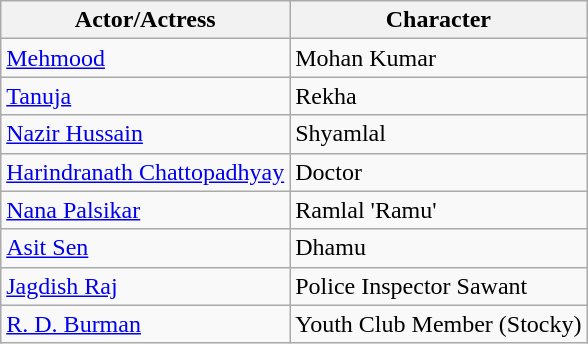<table class="wikitable">
<tr>
<th>Actor/Actress</th>
<th>Character</th>
</tr>
<tr>
<td><a href='#'>Mehmood</a></td>
<td>Mohan Kumar</td>
</tr>
<tr>
<td><a href='#'>Tanuja</a></td>
<td>Rekha</td>
</tr>
<tr>
<td><a href='#'>Nazir Hussain</a></td>
<td>Shyamlal</td>
</tr>
<tr>
<td><a href='#'>Harindranath Chattopadhyay</a></td>
<td>Doctor</td>
</tr>
<tr>
<td><a href='#'>Nana Palsikar</a></td>
<td>Ramlal 'Ramu'</td>
</tr>
<tr>
<td><a href='#'>Asit Sen</a></td>
<td>Dhamu</td>
</tr>
<tr>
<td><a href='#'>Jagdish Raj</a></td>
<td>Police Inspector Sawant</td>
</tr>
<tr>
<td><a href='#'>R. D. Burman</a></td>
<td>Youth Club Member (Stocky)</td>
</tr>
</table>
